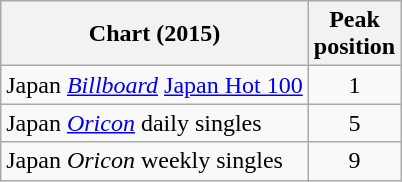<table class="wikitable sortable">
<tr>
<th>Chart (2015)</th>
<th>Peak<br>position</th>
</tr>
<tr>
<td>Japan <em><a href='#'>Billboard</a></em> <a href='#'>Japan Hot 100</a></td>
<td style="text-align:center;">1</td>
</tr>
<tr>
<td>Japan <em><a href='#'>Oricon</a></em> daily singles</td>
<td align="center">5</td>
</tr>
<tr>
<td>Japan <em>Oricon</em> weekly singles</td>
<td align="center">9</td>
</tr>
</table>
